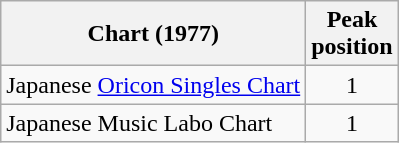<table class="wikitable">
<tr>
<th>Chart (1977)</th>
<th>Peak<br>position</th>
</tr>
<tr>
<td>Japanese <a href='#'>Oricon Singles Chart</a></td>
<td align="center">1</td>
</tr>
<tr>
<td>Japanese Music Labo Chart</td>
<td align="center">1</td>
</tr>
</table>
